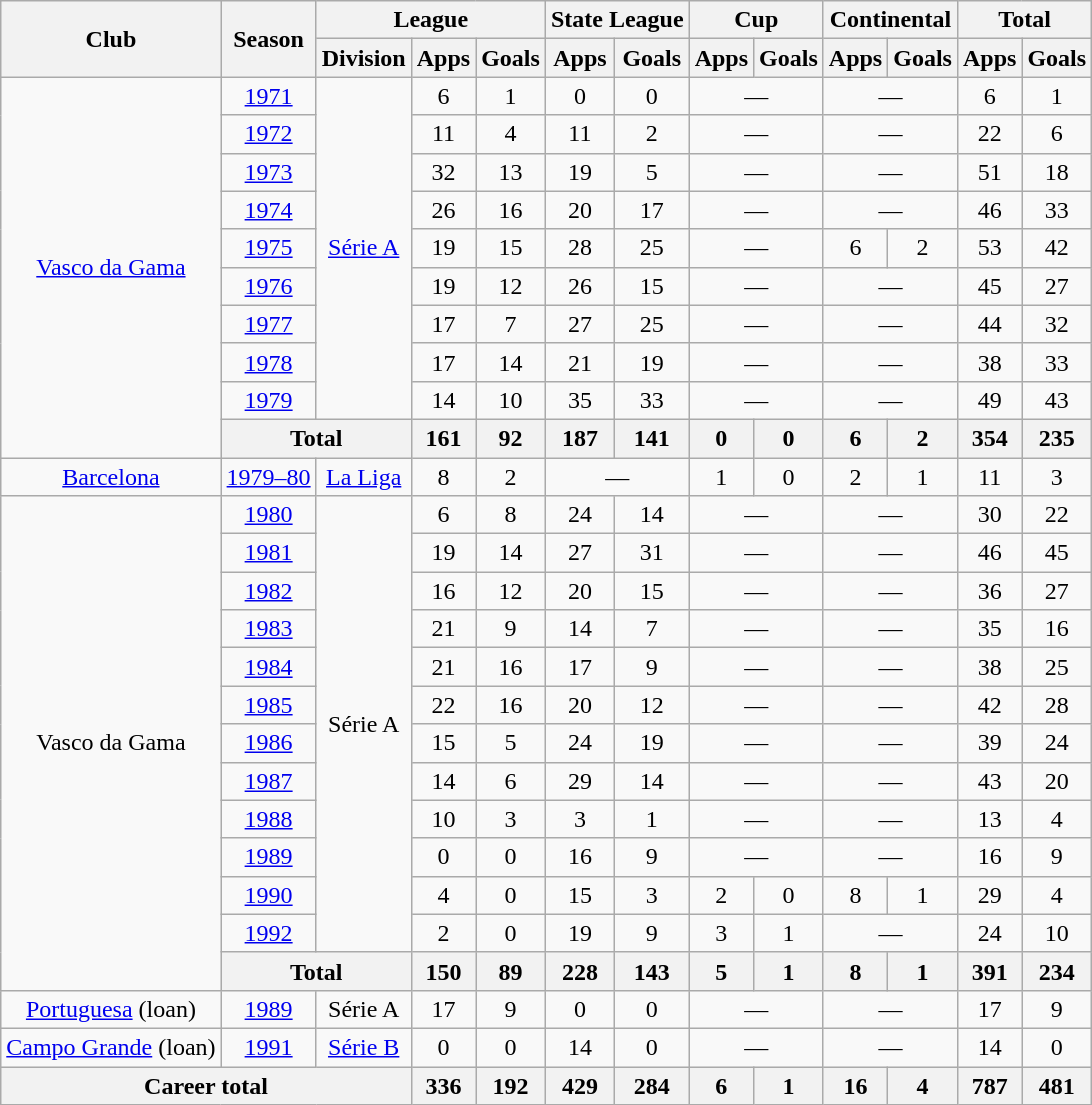<table class="wikitable" style="text-align:center">
<tr>
<th rowspan="2">Club</th>
<th rowspan="2">Season</th>
<th colspan="3">League</th>
<th colspan="2">State League</th>
<th colspan="2">Cup</th>
<th colspan="2">Continental</th>
<th colspan="2">Total</th>
</tr>
<tr>
<th>Division</th>
<th>Apps</th>
<th>Goals</th>
<th>Apps</th>
<th>Goals</th>
<th>Apps</th>
<th>Goals</th>
<th>Apps</th>
<th>Goals</th>
<th>Apps</th>
<th>Goals</th>
</tr>
<tr>
<td rowspan="10"><a href='#'>Vasco da Gama</a></td>
<td><a href='#'>1971</a></td>
<td rowspan="9"><a href='#'>Série A</a></td>
<td>6</td>
<td>1</td>
<td>0</td>
<td>0</td>
<td colspan="2">—</td>
<td colspan="2">—</td>
<td>6</td>
<td>1</td>
</tr>
<tr>
<td><a href='#'>1972</a></td>
<td>11</td>
<td>4</td>
<td>11</td>
<td>2</td>
<td colspan="2">—</td>
<td colspan="2">—</td>
<td>22</td>
<td>6</td>
</tr>
<tr>
<td><a href='#'>1973</a></td>
<td>32</td>
<td>13</td>
<td>19</td>
<td>5</td>
<td colspan="2">—</td>
<td colspan="2">—</td>
<td>51</td>
<td>18</td>
</tr>
<tr>
<td><a href='#'>1974</a></td>
<td>26</td>
<td>16</td>
<td>20</td>
<td>17</td>
<td colspan="2">—</td>
<td colspan="2">—</td>
<td>46</td>
<td>33</td>
</tr>
<tr>
<td><a href='#'>1975</a></td>
<td>19</td>
<td>15</td>
<td>28</td>
<td>25</td>
<td colspan="2">—</td>
<td>6</td>
<td>2</td>
<td>53</td>
<td>42</td>
</tr>
<tr>
<td><a href='#'>1976</a></td>
<td>19</td>
<td>12</td>
<td>26</td>
<td>15</td>
<td colspan="2">—</td>
<td colspan="2">—</td>
<td>45</td>
<td>27</td>
</tr>
<tr>
<td><a href='#'>1977</a></td>
<td>17</td>
<td>7</td>
<td>27</td>
<td>25</td>
<td colspan="2">—</td>
<td colspan="2">—</td>
<td>44</td>
<td>32</td>
</tr>
<tr>
<td><a href='#'>1978</a></td>
<td>17</td>
<td>14</td>
<td>21</td>
<td>19</td>
<td colspan="2">—</td>
<td colspan="2">—</td>
<td>38</td>
<td>33</td>
</tr>
<tr>
<td><a href='#'>1979</a></td>
<td>14</td>
<td>10</td>
<td>35</td>
<td>33</td>
<td colspan="2">—</td>
<td colspan="2">—</td>
<td>49</td>
<td>43</td>
</tr>
<tr>
<th colspan="2">Total</th>
<th>161</th>
<th>92</th>
<th>187</th>
<th>141</th>
<th>0</th>
<th>0</th>
<th>6</th>
<th>2</th>
<th>354</th>
<th>235</th>
</tr>
<tr>
<td><a href='#'>Barcelona</a></td>
<td><a href='#'>1979–80</a></td>
<td><a href='#'>La Liga</a></td>
<td>8</td>
<td>2</td>
<td colspan="2">—</td>
<td>1</td>
<td>0</td>
<td>2</td>
<td>1</td>
<td>11</td>
<td>3</td>
</tr>
<tr>
<td rowspan="13">Vasco da Gama</td>
<td><a href='#'>1980</a></td>
<td rowspan="12">Série A</td>
<td>6</td>
<td>8</td>
<td>24</td>
<td>14</td>
<td colspan="2">—</td>
<td colspan="2">—</td>
<td>30</td>
<td>22</td>
</tr>
<tr>
<td><a href='#'>1981</a></td>
<td>19</td>
<td>14</td>
<td>27</td>
<td>31</td>
<td colspan="2">—</td>
<td colspan="2">—</td>
<td>46</td>
<td>45</td>
</tr>
<tr>
<td><a href='#'>1982</a></td>
<td>16</td>
<td>12</td>
<td>20</td>
<td>15</td>
<td colspan="2">—</td>
<td colspan="2">—</td>
<td>36</td>
<td>27</td>
</tr>
<tr>
<td><a href='#'>1983</a></td>
<td>21</td>
<td>9</td>
<td>14</td>
<td>7</td>
<td colspan="2">—</td>
<td colspan="2">—</td>
<td>35</td>
<td>16</td>
</tr>
<tr>
<td><a href='#'>1984</a></td>
<td>21</td>
<td>16</td>
<td>17</td>
<td>9</td>
<td colspan="2">—</td>
<td colspan="2">—</td>
<td>38</td>
<td>25</td>
</tr>
<tr>
<td><a href='#'>1985</a></td>
<td>22</td>
<td>16</td>
<td>20</td>
<td>12</td>
<td colspan="2">—</td>
<td colspan="2">—</td>
<td>42</td>
<td>28</td>
</tr>
<tr>
<td><a href='#'>1986</a></td>
<td>15</td>
<td>5</td>
<td>24</td>
<td>19</td>
<td colspan="2">—</td>
<td colspan="2">—</td>
<td>39</td>
<td>24</td>
</tr>
<tr>
<td><a href='#'>1987</a></td>
<td>14</td>
<td>6</td>
<td>29</td>
<td>14</td>
<td colspan="2">—</td>
<td colspan="2">—</td>
<td>43</td>
<td>20</td>
</tr>
<tr>
<td><a href='#'>1988</a></td>
<td>10</td>
<td>3</td>
<td>3</td>
<td>1</td>
<td colspan="2">—</td>
<td colspan="2">—</td>
<td>13</td>
<td>4</td>
</tr>
<tr>
<td><a href='#'>1989</a></td>
<td>0</td>
<td>0</td>
<td>16</td>
<td>9</td>
<td colspan="2">—</td>
<td colspan="2">—</td>
<td>16</td>
<td>9</td>
</tr>
<tr>
<td><a href='#'>1990</a></td>
<td>4</td>
<td>0</td>
<td>15</td>
<td>3</td>
<td>2</td>
<td>0</td>
<td>8</td>
<td>1</td>
<td>29</td>
<td>4</td>
</tr>
<tr>
<td><a href='#'>1992</a></td>
<td>2</td>
<td>0</td>
<td>19</td>
<td>9</td>
<td>3</td>
<td>1</td>
<td colspan="2">—</td>
<td>24</td>
<td>10</td>
</tr>
<tr>
<th colspan="2">Total</th>
<th>150</th>
<th>89</th>
<th>228</th>
<th>143</th>
<th>5</th>
<th>1</th>
<th>8</th>
<th>1</th>
<th>391</th>
<th>234</th>
</tr>
<tr>
<td><a href='#'>Portuguesa</a> (loan)</td>
<td><a href='#'>1989</a></td>
<td>Série A</td>
<td>17</td>
<td>9</td>
<td>0</td>
<td>0</td>
<td colspan="2">—</td>
<td colspan="2">—</td>
<td>17</td>
<td>9</td>
</tr>
<tr>
<td><a href='#'>Campo Grande</a> (loan)</td>
<td><a href='#'>1991</a></td>
<td><a href='#'>Série B</a></td>
<td>0</td>
<td>0</td>
<td>14</td>
<td>0</td>
<td colspan="2">—</td>
<td colspan="2">—</td>
<td>14</td>
<td>0</td>
</tr>
<tr>
<th colspan="3">Career total</th>
<th>336</th>
<th>192</th>
<th>429</th>
<th>284</th>
<th>6</th>
<th>1</th>
<th>16</th>
<th>4</th>
<th>787</th>
<th>481</th>
</tr>
</table>
